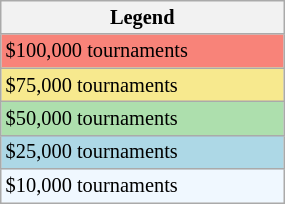<table class="wikitable" style="font-size:85%; width:15%;">
<tr>
<th>Legend</th>
</tr>
<tr style="background:#f88379;">
<td>$100,000 tournaments</td>
</tr>
<tr style="background:#f7e98e;">
<td>$75,000 tournaments</td>
</tr>
<tr style="background:#addfad;">
<td>$50,000 tournaments</td>
</tr>
<tr style="background:lightblue;">
<td>$25,000 tournaments</td>
</tr>
<tr style="background:#f0f8ff;">
<td>$10,000 tournaments</td>
</tr>
</table>
